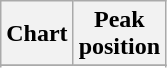<table class="wikitable sortable plainrowheaders">
<tr>
<th>Chart</th>
<th>Peak<br>position</th>
</tr>
<tr>
</tr>
<tr>
</tr>
</table>
